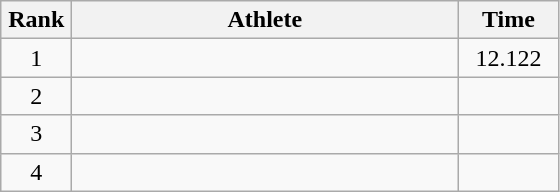<table class=wikitable style="text-align:center">
<tr>
<th width=40>Rank</th>
<th width=250>Athlete</th>
<th width=60>Time</th>
</tr>
<tr>
<td>1</td>
<td align=left></td>
<td>12.122</td>
</tr>
<tr>
<td>2</td>
<td align=left></td>
<td></td>
</tr>
<tr>
<td>3</td>
<td align=left></td>
<td></td>
</tr>
<tr>
<td>4</td>
<td align=left></td>
<td></td>
</tr>
</table>
